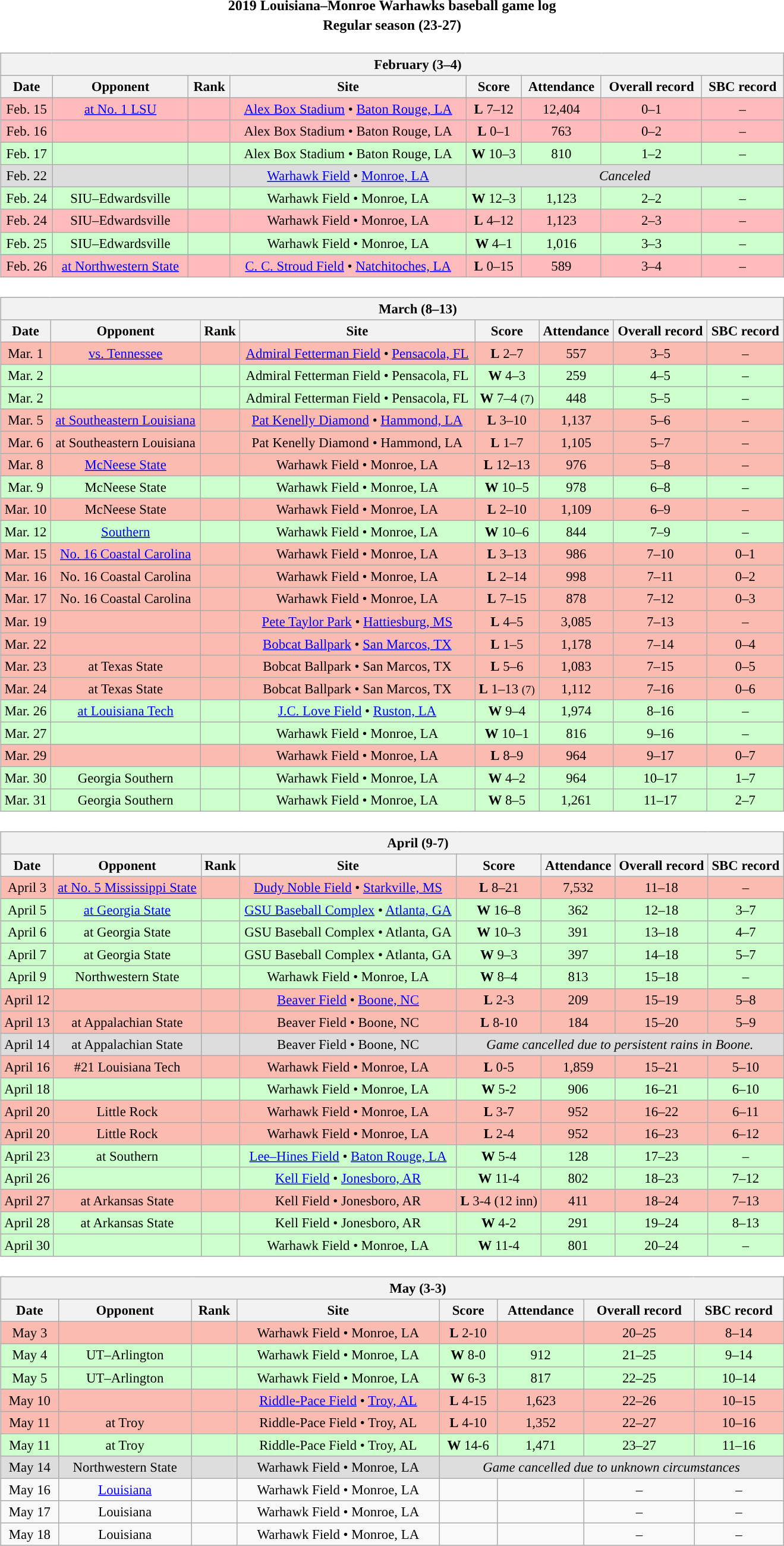<table class="toccolours" width=70% style="both; text-align:center;">
<tr>
<th colspan=2>2019 Louisiana–Monroe Warhawks baseball game log</th>
</tr>
<tr>
<th colspan=2>Regular season (23-27)</th>
</tr>
<tr valign="top">
<td><br><table class="wikitable collapsible collapsed" style="margin:auto; width:100%; text-align:center; font-size:95%">
<tr>
<th colspan=12 style="padding-left:4em;">February (3–4)</th>
</tr>
<tr>
<th>Date</th>
<th>Opponent</th>
<th>Rank</th>
<th>Site</th>
<th>Score</th>
<th>Attendance</th>
<th>Overall record</th>
<th>SBC record</th>
</tr>
<tr align="center" bgcolor="ffbbbb">
<td>Feb. 15</td>
<td><a href='#'>at No. 1 LSU</a></td>
<td></td>
<td><a href='#'>Alex Box Stadium</a> • <a href='#'>Baton Rouge, LA</a></td>
<td><strong>L</strong> 7–12</td>
<td>12,404</td>
<td>0–1</td>
<td>–</td>
</tr>
<tr align="center" bgcolor="ffbbbb">
<td>Feb. 16</td>
<td></td>
<td></td>
<td>Alex Box Stadium • Baton Rouge, LA</td>
<td><strong>L</strong> 0–1</td>
<td>763</td>
<td>0–2</td>
<td>–</td>
</tr>
<tr align="center" bgcolor="ccffcc">
<td>Feb. 17</td>
<td></td>
<td></td>
<td>Alex Box Stadium • Baton Rouge, LA</td>
<td><strong>W</strong> 10–3</td>
<td>810</td>
<td>1–2</td>
<td>–</td>
</tr>
<tr align="center" bgcolor="dddddd">
<td>Feb. 22</td>
<td></td>
<td></td>
<td><a href='#'>Warhawk Field</a> • <a href='#'>Monroe, LA</a></td>
<td colspan=4><em>Canceled</em></td>
</tr>
<tr align="center" bgcolor="ccffcc">
<td>Feb. 24</td>
<td>SIU–Edwardsville</td>
<td></td>
<td>Warhawk Field • Monroe, LA</td>
<td><strong>W</strong> 12–3</td>
<td>1,123</td>
<td>2–2</td>
<td>–</td>
</tr>
<tr align="center" bgcolor="ffbbbb">
<td>Feb. 24</td>
<td>SIU–Edwardsville</td>
<td></td>
<td>Warhawk Field • Monroe, LA</td>
<td><strong>L</strong> 4–12</td>
<td>1,123</td>
<td>2–3</td>
<td>–</td>
</tr>
<tr align="center" bgcolor="ccffcc">
<td>Feb. 25</td>
<td>SIU–Edwardsville</td>
<td></td>
<td>Warhawk Field • Monroe, LA</td>
<td><strong>W</strong> 4–1</td>
<td>1,016</td>
<td>3–3</td>
<td>–</td>
</tr>
<tr align="center" bgcolor="ffbbbb">
<td>Feb. 26</td>
<td><a href='#'>at Northwestern State</a></td>
<td></td>
<td><a href='#'>C. C. Stroud Field</a> • <a href='#'>Natchitoches, LA</a></td>
<td><strong>L</strong> 0–15</td>
<td>589</td>
<td>3–4</td>
<td>–</td>
</tr>
</table>
</td>
</tr>
<tr>
<td><br><table class="wikitable collapsible collapsed" style="margin:auto; width:100%; text-align:center; font-size:95%">
<tr>
<th colspan=12 style="padding-left:4em;">March (8–13)</th>
</tr>
<tr>
<th>Date</th>
<th>Opponent</th>
<th>Rank</th>
<th>Site</th>
<th>Score</th>
<th>Attendance</th>
<th>Overall record</th>
<th>SBC record</th>
</tr>
<tr align="center" bgcolor="fbbbb">
<td>Mar. 1</td>
<td><a href='#'>vs. Tennessee</a></td>
<td></td>
<td><a href='#'>Admiral Fetterman Field</a> • <a href='#'>Pensacola, FL</a></td>
<td><strong>L</strong> 2–7</td>
<td>557</td>
<td>3–5</td>
<td>–</td>
</tr>
<tr align="center" bgcolor="ccffcc">
<td>Mar. 2</td>
<td></td>
<td></td>
<td>Admiral Fetterman Field • Pensacola, FL</td>
<td><strong>W</strong> 4–3</td>
<td>259</td>
<td>4–5</td>
<td>–</td>
</tr>
<tr align="center" bgcolor="ccffcc">
<td>Mar. 2</td>
<td></td>
<td></td>
<td>Admiral Fetterman Field • Pensacola, FL</td>
<td><strong>W</strong> 7–4 <small>(7)</small></td>
<td>448</td>
<td>5–5</td>
<td>–</td>
</tr>
<tr align="center" bgcolor="fbbbb">
<td>Mar. 5</td>
<td><a href='#'>at Southeastern Louisiana</a></td>
<td></td>
<td><a href='#'>Pat Kenelly Diamond</a> • <a href='#'>Hammond, LA</a></td>
<td><strong>L</strong> 3–10</td>
<td>1,137</td>
<td>5–6</td>
<td>–</td>
</tr>
<tr align="center" bgcolor="fbbbb">
<td>Mar. 6</td>
<td>at Southeastern Louisiana</td>
<td></td>
<td>Pat Kenelly Diamond • Hammond, LA</td>
<td><strong>L</strong> 1–7</td>
<td>1,105</td>
<td>5–7</td>
<td>–</td>
</tr>
<tr align="center" bgcolor="fbbbb">
<td>Mar. 8</td>
<td><a href='#'>McNeese State</a></td>
<td></td>
<td>Warhawk Field • Monroe, LA</td>
<td><strong>L</strong> 12–13</td>
<td>976</td>
<td>5–8</td>
<td>–</td>
</tr>
<tr align="center" bgcolor="ccffcc">
<td>Mar. 9</td>
<td>McNeese State</td>
<td></td>
<td>Warhawk Field • Monroe, LA</td>
<td><strong>W</strong> 10–5</td>
<td>978</td>
<td>6–8</td>
<td>–</td>
</tr>
<tr align="center" bgcolor="fbbbb">
<td>Mar. 10</td>
<td>McNeese State</td>
<td></td>
<td>Warhawk Field • Monroe, LA</td>
<td><strong>L</strong> 2–10</td>
<td>1,109</td>
<td>6–9</td>
<td>–</td>
</tr>
<tr align="center" bgcolor="ccffcc">
<td>Mar. 12</td>
<td><a href='#'>Southern</a></td>
<td></td>
<td>Warhawk Field • Monroe, LA</td>
<td><strong>W</strong> 10–6</td>
<td>844</td>
<td>7–9</td>
<td>–</td>
</tr>
<tr align="center" bgcolor="fbbbb">
<td>Mar. 15</td>
<td><a href='#'>No. 16 Coastal Carolina</a></td>
<td></td>
<td>Warhawk Field • Monroe, LA</td>
<td><strong>L</strong> 3–13</td>
<td>986</td>
<td>7–10</td>
<td>0–1</td>
</tr>
<tr align="center" bgcolor="fbbbb">
<td>Mar. 16</td>
<td>No. 16 Coastal Carolina</td>
<td></td>
<td>Warhawk Field • Monroe, LA</td>
<td><strong>L</strong> 2–14</td>
<td>998</td>
<td>7–11</td>
<td>0–2</td>
</tr>
<tr align="center" bgcolor="fbbbb">
<td>Mar. 17</td>
<td>No. 16 Coastal Carolina</td>
<td></td>
<td>Warhawk Field • Monroe, LA</td>
<td><strong>L</strong> 7–15</td>
<td>878</td>
<td>7–12</td>
<td>0–3</td>
</tr>
<tr align="center" bgcolor="fbbbb">
<td>Mar. 19</td>
<td></td>
<td></td>
<td><a href='#'>Pete Taylor Park</a> • <a href='#'>Hattiesburg, MS</a></td>
<td><strong>L</strong> 4–5</td>
<td>3,085</td>
<td>7–13</td>
<td>–</td>
</tr>
<tr align="center" bgcolor="fbbbb">
<td>Mar. 22</td>
<td></td>
<td></td>
<td><a href='#'>Bobcat Ballpark</a> • <a href='#'>San Marcos, TX</a></td>
<td><strong>L</strong> 1–5</td>
<td>1,178</td>
<td>7–14</td>
<td>0–4</td>
</tr>
<tr align="center" bgcolor="fbbbb">
<td>Mar. 23</td>
<td>at Texas State</td>
<td></td>
<td>Bobcat Ballpark • San Marcos, TX</td>
<td><strong>L</strong> 5–6</td>
<td>1,083</td>
<td>7–15</td>
<td>0–5</td>
</tr>
<tr align="center" bgcolor="fbbbb">
<td>Mar. 24</td>
<td>at Texas State</td>
<td></td>
<td>Bobcat Ballpark • San Marcos, TX</td>
<td><strong>L</strong> 1–13 <small>(7)</small></td>
<td>1,112</td>
<td>7–16</td>
<td>0–6</td>
</tr>
<tr align="center" bgcolor="ccffcc">
<td>Mar. 26</td>
<td><a href='#'>at Louisiana Tech</a></td>
<td></td>
<td><a href='#'>J.C. Love Field</a> • <a href='#'>Ruston, LA</a></td>
<td><strong>W</strong> 9–4</td>
<td>1,974</td>
<td>8–16</td>
<td>–</td>
</tr>
<tr align="center" bgcolor="ccffcc">
<td>Mar. 27</td>
<td></td>
<td></td>
<td>Warhawk Field • Monroe, LA</td>
<td><strong>W</strong> 10–1</td>
<td>816</td>
<td>9–16</td>
<td>–</td>
</tr>
<tr align="center" bgcolor="fbbbb">
<td>Mar. 29</td>
<td></td>
<td></td>
<td>Warhawk Field • Monroe, LA</td>
<td><strong>L</strong> 8–9</td>
<td>964</td>
<td>9–17</td>
<td>0–7</td>
</tr>
<tr align="center" bgcolor="ccffcc">
<td>Mar. 30</td>
<td>Georgia Southern</td>
<td></td>
<td>Warhawk Field • Monroe, LA</td>
<td><strong>W</strong> 4–2</td>
<td>964</td>
<td>10–17</td>
<td>1–7</td>
</tr>
<tr align="center" bgcolor="ccffcc">
<td>Mar. 31</td>
<td>Georgia Southern</td>
<td></td>
<td>Warhawk Field • Monroe, LA</td>
<td><strong>W</strong> 8–5</td>
<td>1,261</td>
<td>11–17</td>
<td>2–7</td>
</tr>
</table>
</td>
</tr>
<tr>
<td><br><table class="wikitable collapsed" style="margin:auto; width:100%; text-align:center; font-size:95%">
<tr>
<th colspan=12 style="padding-left:4em;">April (9-7)</th>
</tr>
<tr>
<th>Date</th>
<th>Opponent</th>
<th>Rank</th>
<th>Site</th>
<th>Score</th>
<th>Attendance</th>
<th>Overall record</th>
<th>SBC record</th>
</tr>
<tr align="center" bgcolor="fbbbb">
<td>April 3</td>
<td><a href='#'>at No. 5 Mississippi State</a></td>
<td></td>
<td><a href='#'>Dudy Noble Field</a> • <a href='#'>Starkville, MS</a></td>
<td><strong>L</strong> 8–21</td>
<td>7,532</td>
<td>11–18</td>
<td>–</td>
</tr>
<tr align="center" bgcolor="ccffcc">
<td>April 5</td>
<td><a href='#'>at Georgia State</a></td>
<td></td>
<td><a href='#'>GSU Baseball Complex</a> • <a href='#'>Atlanta, GA</a></td>
<td><strong>W</strong> 16–8</td>
<td>362</td>
<td>12–18</td>
<td>3–7</td>
</tr>
<tr align="center" bgcolor="ccffcc">
<td>April 6</td>
<td>at Georgia State</td>
<td></td>
<td>GSU Baseball Complex • Atlanta, GA</td>
<td><strong>W</strong> 10–3</td>
<td>391</td>
<td>13–18</td>
<td>4–7</td>
</tr>
<tr align="center" bgcolor="ccffcc">
<td>April 7</td>
<td>at Georgia State</td>
<td></td>
<td>GSU Baseball Complex • Atlanta, GA</td>
<td><strong>W</strong> 9–3</td>
<td>397</td>
<td>14–18</td>
<td>5–7</td>
</tr>
<tr align="center" bgcolor="ccffcc">
<td>April 9</td>
<td>Northwestern State</td>
<td></td>
<td>Warhawk Field • Monroe, LA</td>
<td><strong>W</strong> 8–4</td>
<td>813</td>
<td>15–18</td>
<td>–</td>
</tr>
<tr align="center" bgcolor="fbbbb">
<td>April 12</td>
<td></td>
<td></td>
<td><a href='#'>Beaver Field</a> • <a href='#'>Boone, NC</a></td>
<td><strong>L</strong> 2-3</td>
<td>209</td>
<td>15–19</td>
<td>5–8</td>
</tr>
<tr align="center" bgcolor="fbbbb">
<td>April 13</td>
<td>at Appalachian State</td>
<td></td>
<td>Beaver Field • Boone, NC</td>
<td><strong>L</strong> 8-10</td>
<td>184</td>
<td>15–20</td>
<td>5–9</td>
</tr>
<tr align="center" bgcolor="dddddd">
<td>April 14</td>
<td>at Appalachian State</td>
<td></td>
<td>Beaver Field • Boone, NC</td>
<td colspan=4><em>Game cancelled due to persistent rains in Boone.</em></td>
</tr>
<tr align="center" bgcolor="fbbbb">
<td>April 16</td>
<td>#21 Louisiana Tech</td>
<td></td>
<td>Warhawk Field • Monroe, LA</td>
<td><strong>L</strong> 0-5</td>
<td>1,859</td>
<td>15–21</td>
<td>5–10</td>
</tr>
<tr align="center" bgcolor="ccffcc">
<td>April 18</td>
<td></td>
<td></td>
<td>Warhawk Field • Monroe, LA</td>
<td><strong>W</strong> 5-2</td>
<td>906</td>
<td>16–21</td>
<td>6–10</td>
</tr>
<tr align="center" bgcolor="fbbbb">
<td>April 20</td>
<td>Little Rock</td>
<td></td>
<td>Warhawk Field • Monroe, LA</td>
<td><strong>L</strong> 3-7</td>
<td>952</td>
<td>16–22</td>
<td>6–11</td>
</tr>
<tr align="center" bgcolor="fbbbb">
<td>April 20</td>
<td>Little Rock</td>
<td></td>
<td>Warhawk Field • Monroe, LA</td>
<td><strong>L</strong> 2-4</td>
<td>952</td>
<td>16–23</td>
<td>6–12</td>
</tr>
<tr align="center" bgcolor="ccffcc">
<td>April 23</td>
<td>at Southern</td>
<td></td>
<td><a href='#'>Lee–Hines Field</a> • <a href='#'>Baton Rouge, LA</a></td>
<td><strong>W</strong> 5-4</td>
<td>128</td>
<td>17–23</td>
<td>–</td>
</tr>
<tr align="center" bgcolor="ccffcc">
<td>April 26</td>
<td></td>
<td></td>
<td><a href='#'>Kell Field</a> • <a href='#'>Jonesboro, AR</a></td>
<td><strong>W</strong> 11-4</td>
<td>802</td>
<td>18–23</td>
<td>7–12</td>
</tr>
<tr align="center" bgcolor="fbbbb">
<td>April 27</td>
<td>at Arkansas State</td>
<td></td>
<td>Kell Field • Jonesboro, AR</td>
<td><strong>L</strong> 3-4 (12 inn)</td>
<td>411</td>
<td>18–24</td>
<td>7–13</td>
</tr>
<tr align="center" bgcolor="ccffcc">
<td>April 28</td>
<td>at Arkansas State</td>
<td></td>
<td>Kell Field • Jonesboro, AR</td>
<td><strong>W</strong> 4-2</td>
<td>291</td>
<td>19–24</td>
<td>8–13</td>
</tr>
<tr align="center" bgcolor="ccffcc">
<td>April 30</td>
<td></td>
<td></td>
<td>Warhawk Field • Monroe, LA</td>
<td><strong>W</strong> 11-4</td>
<td>801</td>
<td>20–24</td>
<td>–</td>
</tr>
</table>
</td>
</tr>
<tr>
<td><br><table class="wikitable collapsible collapsed" style="margin:auto; width:100%; text-align:center; font-size:95%">
<tr>
<th colspan=12 style="padding-left:4em;">May (3-3)</th>
</tr>
<tr>
<th>Date</th>
<th>Opponent</th>
<th>Rank</th>
<th>Site</th>
<th>Score</th>
<th>Attendance</th>
<th>Overall record</th>
<th>SBC record</th>
</tr>
<tr align="center" bgcolor="fbbbb">
<td>May 3</td>
<td></td>
<td></td>
<td>Warhawk Field • Monroe, LA</td>
<td><strong>L</strong> 2-10</td>
<td></td>
<td>20–25</td>
<td>8–14</td>
</tr>
<tr align="center" bgcolor="ccffcc">
<td>May 4</td>
<td>UT–Arlington</td>
<td></td>
<td>Warhawk Field • Monroe, LA</td>
<td><strong>W</strong> 8-0</td>
<td>912</td>
<td>21–25</td>
<td>9–14</td>
</tr>
<tr align="center" bgcolor="ccffcc">
<td>May 5</td>
<td>UT–Arlington</td>
<td></td>
<td>Warhawk Field • Monroe, LA</td>
<td><strong>W</strong> 6-3</td>
<td>817</td>
<td>22–25</td>
<td>10–14</td>
</tr>
<tr align="center" bgcolor="fbbbb">
<td>May 10</td>
<td></td>
<td></td>
<td><a href='#'>Riddle-Pace Field</a> • <a href='#'>Troy, AL</a></td>
<td><strong>L</strong> 4-15</td>
<td>1,623</td>
<td>22–26</td>
<td>10–15</td>
</tr>
<tr align="center" bgcolor="fbbbb">
<td>May 11</td>
<td>at Troy</td>
<td></td>
<td>Riddle-Pace Field • Troy, AL</td>
<td><strong>L</strong> 4-10</td>
<td>1,352</td>
<td>22–27</td>
<td>10–16</td>
</tr>
<tr align="center" bgcolor="ccffcc">
<td>May 11</td>
<td>at Troy</td>
<td></td>
<td>Riddle-Pace Field • Troy, AL</td>
<td><strong>W</strong> 14-6</td>
<td>1,471</td>
<td>23–27</td>
<td>11–16</td>
</tr>
<tr align="center" bgcolor="dddddd">
<td>May 14</td>
<td>Northwestern State</td>
<td></td>
<td>Warhawk Field • Monroe, LA</td>
<td colspan=4><em>Game cancelled due to unknown circumstances</em></td>
</tr>
<tr align="center" bgcolor="">
<td>May 16</td>
<td><a href='#'>Louisiana</a></td>
<td></td>
<td>Warhawk Field • Monroe, LA</td>
<td></td>
<td></td>
<td>–</td>
<td>–</td>
</tr>
<tr align="center" bgcolor="">
<td>May 17</td>
<td>Louisiana</td>
<td></td>
<td>Warhawk Field • Monroe, LA</td>
<td></td>
<td></td>
<td>–</td>
<td>–</td>
</tr>
<tr align="center" bgcolor="">
<td>May 18</td>
<td>Louisiana</td>
<td></td>
<td>Warhawk Field • Monroe, LA</td>
<td></td>
<td></td>
<td>–</td>
<td>–</td>
</tr>
</table>
</td>
</tr>
</table>
